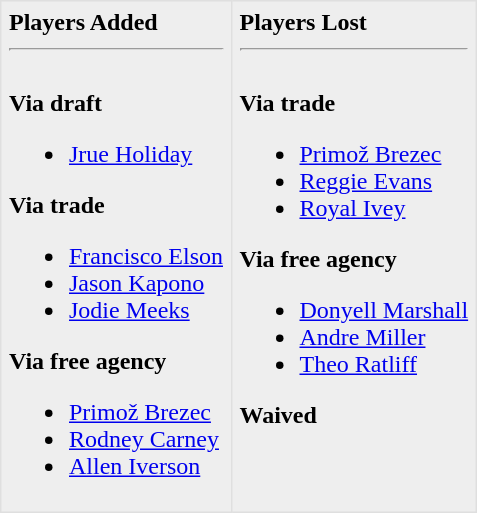<table border=1 style="border-collapse:collapse; background-color:#eeeeee" bordercolor="#DFDFDF" cellpadding="5">
<tr>
<td valign="top"><strong>Players Added</strong> <hr><br><strong>Via draft</strong><ul><li><a href='#'>Jrue Holiday</a></li></ul><strong>Via trade</strong><ul><li><a href='#'>Francisco Elson</a></li><li><a href='#'>Jason Kapono</a></li><li><a href='#'>Jodie Meeks</a></li></ul><strong>Via free agency</strong><ul><li><a href='#'>Primož Brezec</a></li><li><a href='#'>Rodney Carney</a></li><li><a href='#'>Allen Iverson</a></li></ul></td>
<td valign="top"><strong>Players Lost</strong> <hr><br><strong>Via trade</strong><ul><li><a href='#'>Primož Brezec</a></li><li><a href='#'>Reggie Evans</a></li><li><a href='#'>Royal Ivey</a></li></ul><strong>Via free agency</strong><ul><li><a href='#'>Donyell Marshall</a></li><li><a href='#'>Andre Miller</a></li><li><a href='#'>Theo Ratliff</a></li></ul><strong>Waived</strong></td>
</tr>
</table>
